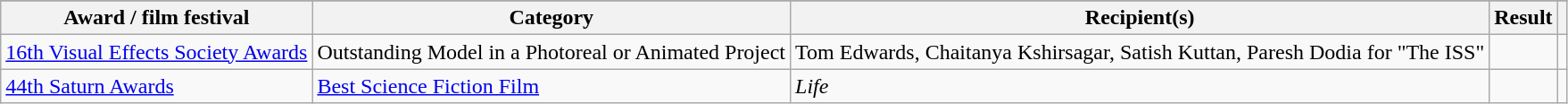<table class="wikitable">
<tr>
</tr>
<tr>
<th>Award / film festival</th>
<th>Category</th>
<th>Recipient(s)</th>
<th>Result</th>
<th></th>
</tr>
<tr>
<td><a href='#'>16th Visual Effects Society Awards</a></td>
<td>Outstanding Model in a Photoreal or Animated Project</td>
<td>Tom Edwards, Chaitanya Kshirsagar, Satish Kuttan, Paresh Dodia for "The ISS"</td>
<td></td>
<td></td>
</tr>
<tr>
<td><a href='#'>44th Saturn Awards</a></td>
<td><a href='#'>Best Science Fiction Film</a></td>
<td><em>Life</em></td>
<td></td>
<td></td>
</tr>
</table>
